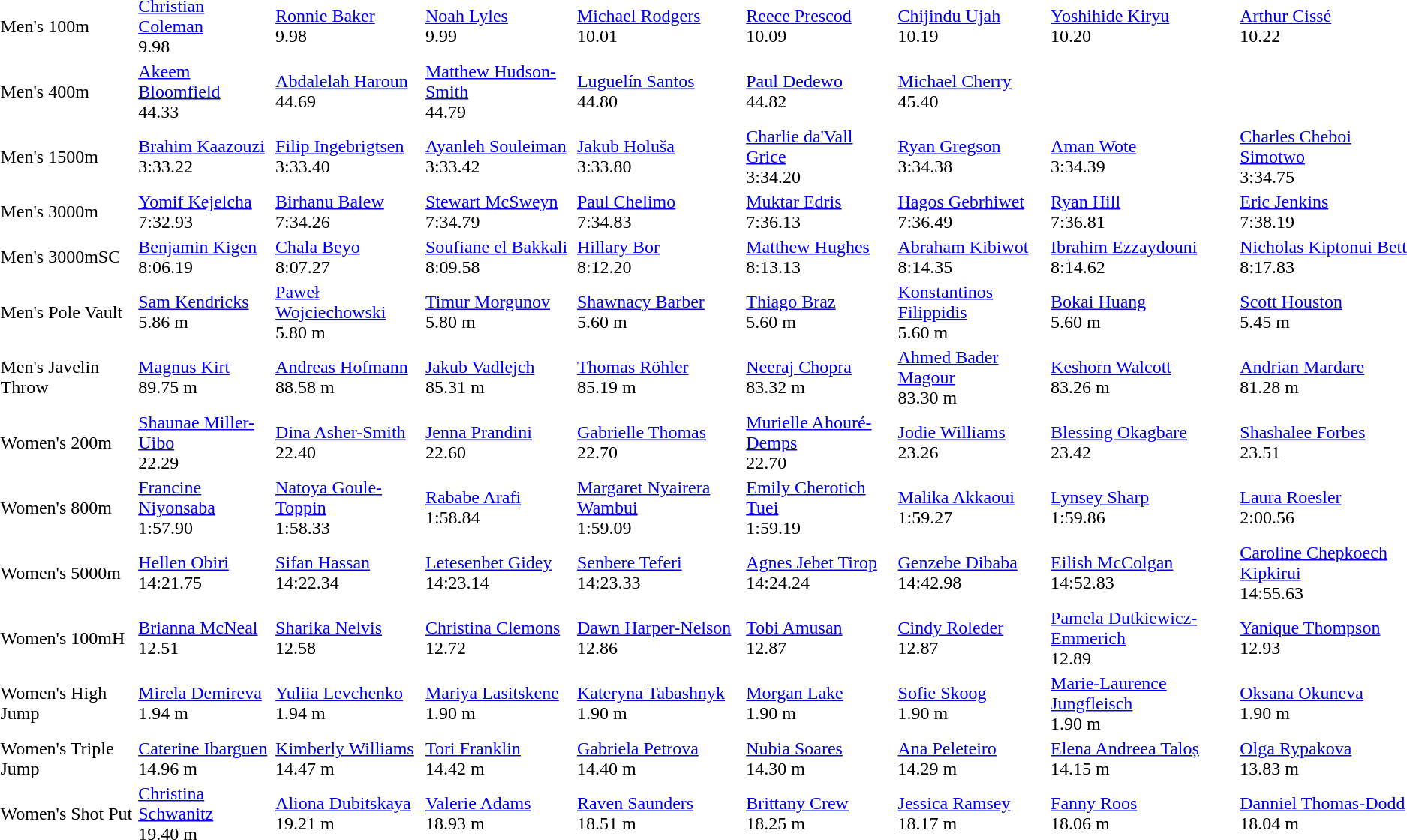<table>
<tr>
<td>Men's 100m<br></td>
<td><a href='#'>Christian Coleman</a><br>  9.98</td>
<td><a href='#'>Ronnie Baker</a><br>  9.98</td>
<td><a href='#'>Noah Lyles</a><br>  9.99</td>
<td><a href='#'>Michael Rodgers</a><br>  10.01</td>
<td><a href='#'>Reece Prescod</a><br>  10.09</td>
<td><a href='#'>Chijindu Ujah</a><br>  10.19</td>
<td><a href='#'>Yoshihide Kiryu</a><br>  10.20</td>
<td><a href='#'>Arthur Cissé</a><br>  10.22</td>
</tr>
<tr>
<td>Men's 400m</td>
<td><a href='#'>Akeem Bloomfield</a><br>  44.33</td>
<td><a href='#'>Abdalelah Haroun</a><br>  44.69</td>
<td><a href='#'>Matthew Hudson-Smith</a><br>  44.79</td>
<td><a href='#'>Luguelín Santos</a><br>  44.80</td>
<td><a href='#'>Paul Dedewo</a><br>  44.82</td>
<td><a href='#'>Michael Cherry</a><br>  45.40</td>
</tr>
<tr>
<td>Men's 1500m</td>
<td><a href='#'>Brahim Kaazouzi</a><br>  3:33.22</td>
<td><a href='#'>Filip Ingebrigtsen</a><br>  3:33.40</td>
<td><a href='#'>Ayanleh Souleiman</a><br>  3:33.42</td>
<td><a href='#'>Jakub Holuša</a><br>  3:33.80</td>
<td><a href='#'>Charlie da'Vall Grice</a><br>  3:34.20</td>
<td><a href='#'>Ryan Gregson</a><br>  3:34.38</td>
<td><a href='#'>Aman Wote</a><br>  3:34.39</td>
<td><a href='#'>Charles Cheboi Simotwo</a><br>  3:34.75</td>
</tr>
<tr>
<td>Men's 3000m</td>
<td><a href='#'>Yomif Kejelcha</a><br>  7:32.93</td>
<td><a href='#'>Birhanu Balew</a><br>  7:34.26</td>
<td><a href='#'>Stewart McSweyn</a><br>  7:34.79</td>
<td><a href='#'>Paul Chelimo</a><br>  7:34.83</td>
<td><a href='#'>Muktar Edris</a><br>  7:36.13</td>
<td><a href='#'>Hagos Gebrhiwet</a><br>  7:36.49</td>
<td><a href='#'>Ryan Hill</a><br>  7:36.81</td>
<td><a href='#'>Eric Jenkins</a><br>  7:38.19</td>
</tr>
<tr>
<td>Men's 3000mSC</td>
<td><a href='#'>Benjamin Kigen</a><br>  8:06.19</td>
<td><a href='#'>Chala Beyo</a><br>  8:07.27</td>
<td><a href='#'>Soufiane el Bakkali</a><br>  8:09.58</td>
<td><a href='#'>Hillary Bor</a><br>  8:12.20</td>
<td><a href='#'>Matthew Hughes</a><br>  8:13.13</td>
<td><a href='#'>Abraham Kibiwot</a><br>  8:14.35</td>
<td><a href='#'>Ibrahim Ezzaydouni</a><br>  8:14.62</td>
<td><a href='#'>Nicholas Kiptonui Bett</a><br>  8:17.83</td>
</tr>
<tr>
<td>Men's Pole Vault</td>
<td><a href='#'>Sam Kendricks</a><br>  5.86 m</td>
<td><a href='#'>Paweł Wojciechowski</a><br>  5.80 m</td>
<td><a href='#'>Timur Morgunov</a><br>  5.80 m</td>
<td><a href='#'>Shawnacy Barber</a><br>  5.60 m</td>
<td><a href='#'>Thiago Braz</a><br>  5.60 m</td>
<td><a href='#'>Konstantinos Filippidis</a><br>  5.60 m</td>
<td><a href='#'>Bokai Huang</a><br>  5.60 m</td>
<td><a href='#'>Scott Houston</a><br>  5.45 m</td>
</tr>
<tr>
<td>Men's Javelin Throw</td>
<td><a href='#'>Magnus Kirt</a><br>  89.75 m</td>
<td><a href='#'>Andreas Hofmann</a><br>  88.58 m</td>
<td><a href='#'>Jakub Vadlejch</a><br>  85.31 m</td>
<td><a href='#'>Thomas Röhler</a><br>  85.19 m</td>
<td><a href='#'>Neeraj Chopra</a><br>  83.32 m</td>
<td><a href='#'>Ahmed Bader Magour</a><br>  83.30 m</td>
<td><a href='#'>Keshorn Walcott</a><br>  83.26 m</td>
<td><a href='#'>Andrian Mardare</a><br>  81.28 m</td>
</tr>
<tr>
<td>Women's 200m<br></td>
<td><a href='#'>Shaunae Miller-Uibo</a><br>  22.29</td>
<td><a href='#'>Dina Asher-Smith</a><br>  22.40</td>
<td><a href='#'>Jenna Prandini</a><br>  22.60</td>
<td><a href='#'>Gabrielle Thomas</a><br>  22.70</td>
<td><a href='#'>Murielle Ahouré-Demps</a><br>  22.70</td>
<td><a href='#'>Jodie Williams</a><br>  23.26</td>
<td><a href='#'>Blessing Okagbare</a><br>  23.42</td>
<td><a href='#'>Shashalee Forbes</a><br>  23.51</td>
</tr>
<tr>
<td>Women's 800m</td>
<td><a href='#'>Francine Niyonsaba</a><br>  1:57.90</td>
<td><a href='#'>Natoya Goule-Toppin</a><br>  1:58.33</td>
<td><a href='#'>Rababe Arafi</a><br>  1:58.84</td>
<td><a href='#'>Margaret Nyairera Wambui</a><br>  1:59.09</td>
<td><a href='#'>Emily Cherotich Tuei</a><br>  1:59.19</td>
<td><a href='#'>Malika Akkaoui</a><br>  1:59.27</td>
<td><a href='#'>Lynsey Sharp</a><br>  1:59.86</td>
<td><a href='#'>Laura Roesler</a><br>  2:00.56</td>
</tr>
<tr>
<td>Women's 5000m</td>
<td><a href='#'>Hellen Obiri</a><br>  14:21.75</td>
<td><a href='#'>Sifan Hassan</a><br>  14:22.34</td>
<td><a href='#'>Letesenbet Gidey</a><br>  14:23.14</td>
<td><a href='#'>Senbere Teferi</a><br>  14:23.33</td>
<td><a href='#'>Agnes Jebet Tirop</a><br>  14:24.24</td>
<td><a href='#'>Genzebe Dibaba</a><br>  14:42.98</td>
<td><a href='#'>Eilish McColgan</a><br>  14:52.83</td>
<td><a href='#'>Caroline Chepkoech Kipkirui</a><br>  14:55.63</td>
</tr>
<tr>
<td>Women's 100mH<br></td>
<td><a href='#'>Brianna McNeal</a><br>  12.51</td>
<td><a href='#'>Sharika Nelvis</a><br>  12.58</td>
<td><a href='#'>Christina Clemons</a><br>  12.72</td>
<td><a href='#'>Dawn Harper-Nelson</a><br>  12.86</td>
<td><a href='#'>Tobi Amusan</a><br>  12.87</td>
<td><a href='#'>Cindy Roleder</a><br>  12.87</td>
<td><a href='#'>Pamela Dutkiewicz-Emmerich</a><br>  12.89</td>
<td><a href='#'>Yanique Thompson</a><br>  12.93</td>
</tr>
<tr>
<td>Women's High Jump</td>
<td><a href='#'>Mirela Demireva</a><br>  1.94 m</td>
<td><a href='#'>Yuliia Levchenko</a><br>  1.94 m</td>
<td><a href='#'>Mariya Lasitskene</a><br>  1.90 m</td>
<td><a href='#'>Kateryna Tabashnyk</a><br>  1.90 m</td>
<td><a href='#'>Morgan Lake</a><br>  1.90 m</td>
<td><a href='#'>Sofie Skoog</a><br>  1.90 m</td>
<td><a href='#'>Marie-Laurence Jungfleisch</a><br>  1.90 m</td>
<td><a href='#'>Oksana Okuneva</a><br>  1.90 m</td>
</tr>
<tr>
<td>Women's Triple Jump</td>
<td><a href='#'>Caterine Ibarguen</a><br>  14.96 m</td>
<td><a href='#'>Kimberly Williams</a><br>  14.47 m</td>
<td><a href='#'>Tori Franklin</a><br>  14.42 m</td>
<td><a href='#'>Gabriela Petrova</a><br>  14.40 m</td>
<td><a href='#'>Nubia Soares</a><br>  14.30 m</td>
<td><a href='#'>Ana Peleteiro</a><br>  14.29 m</td>
<td><a href='#'>Elena Andreea Taloș</a><br>  14.15 m</td>
<td><a href='#'>Olga Rypakova</a><br>  13.83 m</td>
</tr>
<tr>
<td>Women's Shot Put</td>
<td><a href='#'>Christina Schwanitz</a><br>  19.40 m</td>
<td><a href='#'>Aliona Dubitskaya</a><br>  19.21 m</td>
<td><a href='#'>Valerie Adams</a><br>  18.93 m</td>
<td><a href='#'>Raven Saunders</a><br>  18.51 m</td>
<td><a href='#'>Brittany Crew</a><br>  18.25 m</td>
<td><a href='#'>Jessica Ramsey</a><br>  18.17 m</td>
<td><a href='#'>Fanny Roos</a><br>  18.06 m</td>
<td><a href='#'>Danniel Thomas-Dodd</a><br>  18.04 m</td>
</tr>
</table>
